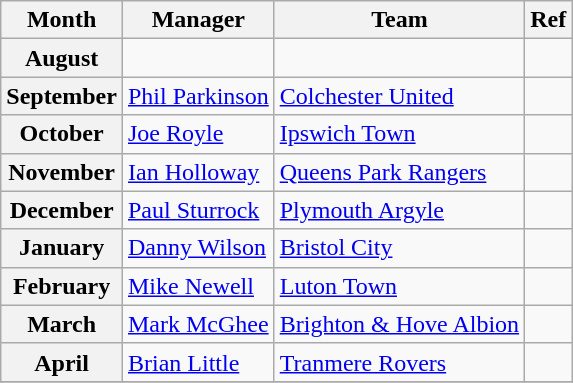<table class="wikitable">
<tr>
<th>Month</th>
<th>Manager</th>
<th>Team</th>
<th>Ref</th>
</tr>
<tr>
<th>August</th>
<td></td>
<td></td>
<td></td>
</tr>
<tr>
<th>September</th>
<td> <a href='#'>Phil Parkinson</a></td>
<td><a href='#'>Colchester United</a></td>
<td></td>
</tr>
<tr>
<th>October</th>
<td> <a href='#'>Joe Royle</a></td>
<td><a href='#'>Ipswich Town</a></td>
<td></td>
</tr>
<tr>
<th>November</th>
<td> <a href='#'>Ian Holloway</a></td>
<td><a href='#'>Queens Park Rangers</a></td>
<td></td>
</tr>
<tr>
<th>December</th>
<td> <a href='#'>Paul Sturrock</a></td>
<td><a href='#'>Plymouth Argyle</a></td>
<td></td>
</tr>
<tr>
<th>January</th>
<td> <a href='#'>Danny Wilson</a></td>
<td><a href='#'>Bristol City</a></td>
<td></td>
</tr>
<tr>
<th>February</th>
<td> <a href='#'>Mike Newell</a></td>
<td><a href='#'>Luton Town</a></td>
<td></td>
</tr>
<tr>
<th>March</th>
<td> <a href='#'>Mark McGhee</a></td>
<td><a href='#'>Brighton & Hove Albion</a></td>
<td></td>
</tr>
<tr>
<th>April</th>
<td> <a href='#'>Brian Little</a></td>
<td><a href='#'>Tranmere Rovers</a></td>
<td></td>
</tr>
<tr>
</tr>
</table>
